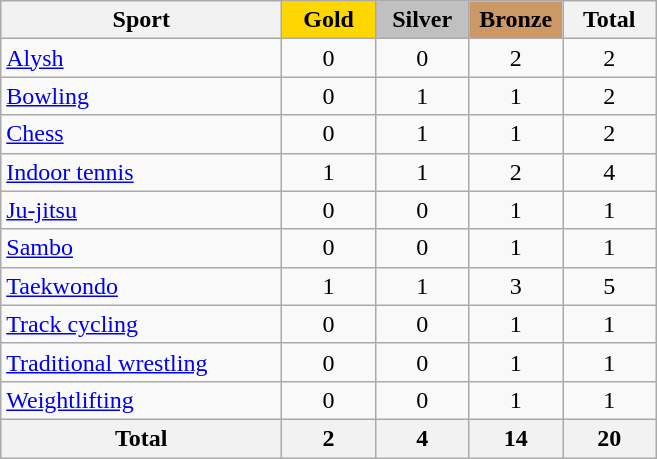<table class="wikitable sortable" style="text-align:center;">
<tr>
<th width=180>Sport</th>
<th scope="col" style="background:gold; width:55px;">Gold</th>
<th scope="col" style="background:silver; width:55px;">Silver</th>
<th scope="col" style="background:#c96; width:55px;">Bronze</th>
<th width=55>Total</th>
</tr>
<tr>
<td align=left><a href='#'>Alysh</a></td>
<td>0</td>
<td>0</td>
<td>2</td>
<td>2</td>
</tr>
<tr>
<td align=left><a href='#'>Bowling</a></td>
<td>0</td>
<td>1</td>
<td>1</td>
<td>2</td>
</tr>
<tr>
<td align=left><a href='#'>Chess</a></td>
<td>0</td>
<td>1</td>
<td>1</td>
<td>2</td>
</tr>
<tr>
<td align=left><a href='#'>Indoor tennis</a></td>
<td>1</td>
<td>1</td>
<td>2</td>
<td>4</td>
</tr>
<tr>
<td align=left><a href='#'>Ju-jitsu</a></td>
<td>0</td>
<td>0</td>
<td>1</td>
<td>1</td>
</tr>
<tr>
<td align=left><a href='#'>Sambo</a></td>
<td>0</td>
<td>0</td>
<td>1</td>
<td>1</td>
</tr>
<tr>
<td align=left><a href='#'>Taekwondo</a></td>
<td>1</td>
<td>1</td>
<td>3</td>
<td>5</td>
</tr>
<tr>
<td align=left><a href='#'>Track cycling</a></td>
<td>0</td>
<td>0</td>
<td>1</td>
<td>1</td>
</tr>
<tr>
<td align=left><a href='#'>Traditional wrestling</a></td>
<td>0</td>
<td>0</td>
<td>1</td>
<td>1</td>
</tr>
<tr>
<td align=left><a href='#'>Weightlifting</a></td>
<td>0</td>
<td>0</td>
<td>1</td>
<td>1</td>
</tr>
<tr class="sortbottom">
<th>Total</th>
<th>2</th>
<th>4</th>
<th>14</th>
<th>20</th>
</tr>
</table>
